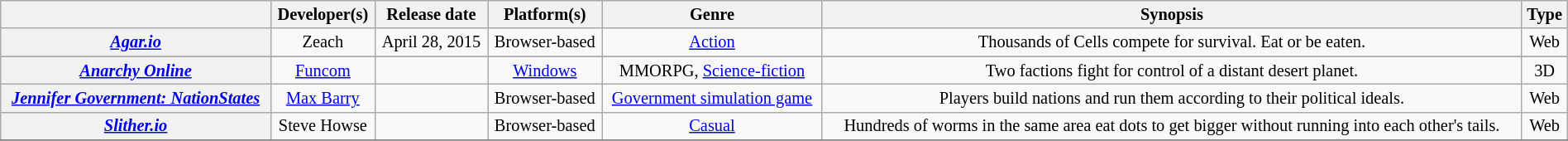<table class="wikitable sortable" style="font-size: 85%; border: gray solid 1px; border-collapse: collapse; text-align: center; width: 100%;">
<tr style="background: #ececec">
<th></th>
<th>Developer(s)</th>
<th>Release date</th>
<th>Platform(s)</th>
<th>Genre</th>
<th>Synopsis</th>
<th>Type</th>
</tr>
<tr>
<th><em><a href='#'>Agar.io</a></em></th>
<td>Zeach</td>
<td>April 28, 2015</td>
<td>Browser-based</td>
<td><a href='#'>Action</a></td>
<td>Thousands of Cells compete for survival. Eat or be eaten.</td>
<td>Web</td>
</tr>
<tr>
</tr>
<tr>
<th><em><a href='#'>Anarchy Online</a></em></th>
<td><a href='#'>Funcom</a></td>
<td></td>
<td><a href='#'>Windows</a></td>
<td>MMORPG, <a href='#'>Science-fiction</a></td>
<td>Two factions fight for control of a distant desert planet.</td>
<td>3D</td>
</tr>
<tr>
<th><em><a href='#'>Jennifer Government: NationStates</a></em></th>
<td><a href='#'>Max Barry</a></td>
<td></td>
<td>Browser-based</td>
<td><a href='#'>Government simulation game</a></td>
<td>Players build nations and run them according to their political ideals.</td>
<td>Web</td>
</tr>
<tr>
<th><em><a href='#'>Slither.io</a></em></th>
<td>Steve Howse</td>
<td></td>
<td>Browser-based</td>
<td><a href='#'>Casual</a></td>
<td>Hundreds of worms in the same area eat dots to get bigger without running into each other's tails.</td>
<td>Web</td>
</tr>
<tr>
</tr>
</table>
